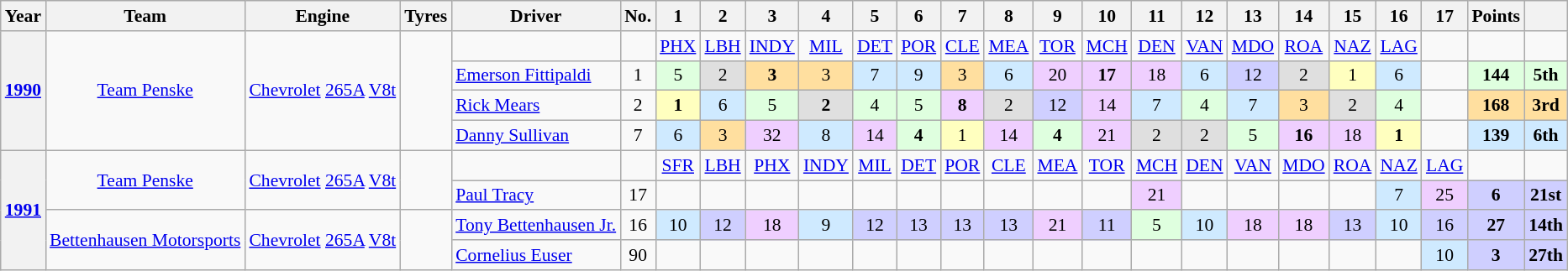<table class="wikitable" style="text-align:center; font-size:90%">
<tr>
<th>Year</th>
<th>Team</th>
<th>Engine</th>
<th>Tyres</th>
<th>Driver</th>
<th>No.</th>
<th>1</th>
<th>2</th>
<th>3</th>
<th>4</th>
<th>5</th>
<th>6</th>
<th>7</th>
<th>8</th>
<th>9</th>
<th>10</th>
<th>11</th>
<th>12</th>
<th>13</th>
<th>14</th>
<th>15</th>
<th>16</th>
<th>17</th>
<th>Points</th>
<th></th>
</tr>
<tr>
<th rowspan="4"><a href='#'>1990</a></th>
<td rowspan="4"><a href='#'>Team Penske</a></td>
<td rowspan="4"><a href='#'>Chevrolet</a> <a href='#'>265A</a> <a href='#'>V8</a><a href='#'>t</a></td>
<td rowspan="4"></td>
<td></td>
<td></td>
<td><a href='#'>PHX</a></td>
<td><a href='#'>LBH</a></td>
<td><a href='#'>INDY</a></td>
<td><a href='#'>MIL</a></td>
<td><a href='#'>DET</a></td>
<td><a href='#'>POR</a></td>
<td><a href='#'>CLE</a></td>
<td><a href='#'>MEA</a></td>
<td><a href='#'>TOR</a></td>
<td><a href='#'>MCH</a></td>
<td><a href='#'>DEN</a></td>
<td><a href='#'>VAN</a></td>
<td><a href='#'>MDO</a></td>
<td><a href='#'>ROA</a></td>
<td><a href='#'>NAZ</a></td>
<td><a href='#'>LAG</a></td>
<td></td>
<td></td>
<td></td>
</tr>
<tr>
<td align="left"> <a href='#'>Emerson Fittipaldi</a></td>
<td>1</td>
<td style="background:#dfffdf;">5</td>
<td style="background:#dfdfdf;">2</td>
<td style="background:#ffdf9f;"><strong>3</strong></td>
<td style="background:#ffdf9f;">3</td>
<td style="background:#CFEAFF;">7</td>
<td style="background:#CFEAFF;">9</td>
<td style="background:#ffdf9f;">3</td>
<td style="background:#CFEAFF;">6</td>
<td style="background:#efcfff;">20</td>
<td style="background:#efcfff;"><strong>17</strong></td>
<td style="background:#efcfff;">18</td>
<td style="background:#CFEAFF;">6</td>
<td style="background:#cfcfff;">12</td>
<td style="background:#dfdfdf;">2</td>
<td style="background:#ffffbf;">1</td>
<td style="background:#CFEAFF;">6</td>
<td></td>
<td style="background:#dfffdf;"><strong>144</strong></td>
<td style="background:#dfffdf;"><strong>5th</strong></td>
</tr>
<tr>
<td align="left"> <a href='#'>Rick Mears</a></td>
<td>2</td>
<td style="background:#ffffbf;"><strong>1</strong></td>
<td style="background:#CFEAFF;">6</td>
<td style="background:#dfffdf;">5</td>
<td style="background:#dfdfdf;"><strong>2</strong></td>
<td style="background:#dfffdf;">4</td>
<td style="background:#dfffdf;">5</td>
<td style="background:#efcfff;"><strong>8</strong></td>
<td style="background:#dfdfdf;">2</td>
<td style="background:#cfcfff;">12</td>
<td style="background:#efcfff;">14</td>
<td style="background:#CFEAFF;">7</td>
<td style="background:#dfffdf;">4</td>
<td style="background:#CFEAFF;">7</td>
<td style="background:#ffdf9f;">3</td>
<td style="background:#dfdfdf;">2</td>
<td style="background:#dfffdf;">4</td>
<td></td>
<td style="background:#ffdf9f;"><strong>168</strong></td>
<td style="background:#ffdf9f;"><strong>3rd</strong></td>
</tr>
<tr>
<td align="left"> <a href='#'>Danny Sullivan</a></td>
<td>7</td>
<td style="background:#CFEAFF;">6</td>
<td style="background:#ffdf9f;">3</td>
<td style="background:#efcfff;">32</td>
<td style="background:#CFEAFF;">8</td>
<td style="background:#efcfff;">14</td>
<td style="background:#dfffdf;"><strong>4</strong></td>
<td style="background:#ffffbf;">1</td>
<td style="background:#efcfff;">14</td>
<td style="background:#dfffdf;"><strong>4</strong></td>
<td style="background:#efcfff;">21</td>
<td style="background:#dfdfdf;">2</td>
<td style="background:#dfdfdf;">2</td>
<td style="background:#dfffdf;">5</td>
<td style="background:#efcfff;"><strong>16</strong></td>
<td style="background:#efcfff;">18</td>
<td style="background:#ffffbf;"><strong>1</strong></td>
<td></td>
<td style="background:#CFEAFF;"><strong>139</strong></td>
<td style="background:#CFEAFF;"><strong>6th</strong></td>
</tr>
<tr>
<th rowspan="4"><a href='#'>1991</a></th>
<td rowspan="2"><a href='#'>Team Penske</a></td>
<td rowspan="2"><a href='#'>Chevrolet</a> <a href='#'>265A</a> <a href='#'>V8</a><a href='#'>t</a></td>
<td rowspan="2"></td>
<td></td>
<td></td>
<td><a href='#'>SFR</a></td>
<td><a href='#'>LBH</a></td>
<td><a href='#'>PHX</a></td>
<td><a href='#'>INDY</a></td>
<td><a href='#'>MIL</a></td>
<td><a href='#'>DET</a></td>
<td><a href='#'>POR</a></td>
<td><a href='#'>CLE</a></td>
<td><a href='#'>MEA</a></td>
<td><a href='#'>TOR</a></td>
<td><a href='#'>MCH</a></td>
<td><a href='#'>DEN</a></td>
<td><a href='#'>VAN</a></td>
<td><a href='#'>MDO</a></td>
<td><a href='#'>ROA</a></td>
<td><a href='#'>NAZ</a></td>
<td><a href='#'>LAG</a></td>
<td></td>
<td></td>
</tr>
<tr>
<td align="left"> <a href='#'>Paul Tracy</a></td>
<td>17</td>
<td></td>
<td></td>
<td></td>
<td></td>
<td></td>
<td></td>
<td></td>
<td></td>
<td></td>
<td></td>
<td style="background:#efcfff;">21</td>
<td></td>
<td></td>
<td></td>
<td></td>
<td style="background:#CFEAFF;">7</td>
<td style="background:#efcfff;">25</td>
<td style="background:#cfcfff;"><strong>6</strong></td>
<td style="background:#cfcfff;"><strong>21st</strong></td>
</tr>
<tr>
<td rowspan="2"><a href='#'>Bettenhausen Motorsports</a></td>
<td rowspan="2"><a href='#'>Chevrolet</a> <a href='#'>265A</a> <a href='#'>V8</a><a href='#'>t</a></td>
<td rowspan="2"></td>
<td align="left"> <a href='#'>Tony Bettenhausen Jr.</a></td>
<td>16</td>
<td style="background:#CFEAFF;">10</td>
<td style="background:#CFCFFF;">12</td>
<td style="background:#EFCFFF;">18</td>
<td style="background:#CFEAFF;">9</td>
<td style="background:#CFCFFF;">12</td>
<td style="background:#CFCFFF;">13</td>
<td style="background:#CFCFFF;">13</td>
<td style="background:#CFCFFF;">13</td>
<td style="background:#EFCFFF;">21</td>
<td style="background:#CFCFFF;">11</td>
<td style="background:#DFFFDF;">5</td>
<td style="background:#CFEAFF;">10</td>
<td style="background:#EFCFFF;">18</td>
<td style="background:#EFCFFF;">18</td>
<td style="background:#CFCFFF;">13</td>
<td style="background:#CFEAFF;">10</td>
<td style="background:#CFCFFF;">16</td>
<td style="background:#cfcfff;"><strong>27</strong></td>
<td style="background:#cfcfff;"><strong>14th</strong></td>
</tr>
<tr>
<td align="left"> <a href='#'>Cornelius Euser</a></td>
<td>90</td>
<td></td>
<td></td>
<td></td>
<td></td>
<td></td>
<td></td>
<td></td>
<td></td>
<td></td>
<td></td>
<td></td>
<td></td>
<td></td>
<td></td>
<td></td>
<td></td>
<td style="background:#CFEAFF;">10</td>
<td style="background:#cfcfff;"><strong>3</strong></td>
<td style="background:#cfcfff;"><strong>27th</strong></td>
</tr>
</table>
